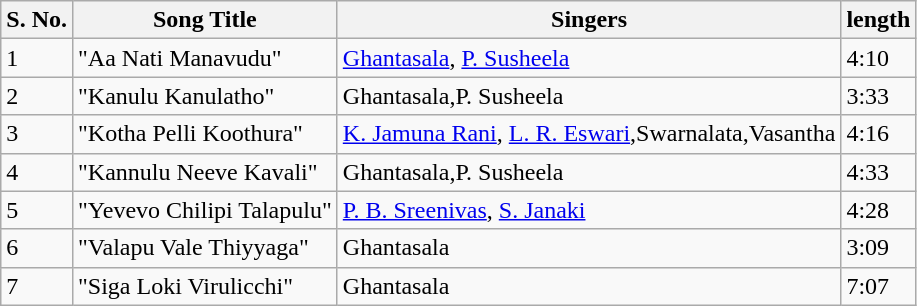<table class="wikitable">
<tr>
<th>S. No.</th>
<th>Song Title</th>
<th>Singers</th>
<th>length</th>
</tr>
<tr>
<td>1</td>
<td>"Aa Nati Manavudu"</td>
<td><a href='#'>Ghantasala</a>, <a href='#'>P. Susheela</a></td>
<td>4:10</td>
</tr>
<tr>
<td>2</td>
<td>"Kanulu Kanulatho"</td>
<td>Ghantasala,P. Susheela</td>
<td>3:33</td>
</tr>
<tr>
<td>3</td>
<td>"Kotha Pelli Koothura"</td>
<td><a href='#'>K. Jamuna Rani</a>, <a href='#'>L. R. Eswari</a>,Swarnalata,Vasantha</td>
<td>4:16</td>
</tr>
<tr>
<td>4</td>
<td>"Kannulu Neeve Kavali"</td>
<td>Ghantasala,P. Susheela</td>
<td>4:33</td>
</tr>
<tr>
<td>5</td>
<td>"Yevevo Chilipi Talapulu"</td>
<td><a href='#'>P. B. Sreenivas</a>, <a href='#'>S. Janaki</a></td>
<td>4:28</td>
</tr>
<tr>
<td>6</td>
<td>"Valapu Vale Thiyyaga"</td>
<td>Ghantasala</td>
<td>3:09</td>
</tr>
<tr>
<td>7</td>
<td>"Siga Loki Virulicchi"</td>
<td>Ghantasala</td>
<td>7:07</td>
</tr>
</table>
